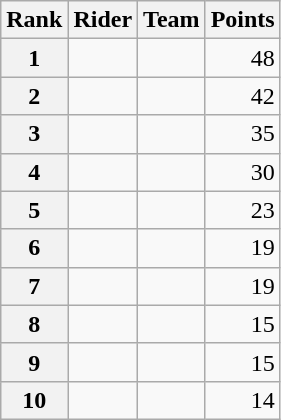<table class="wikitable" margin-bottom:0;">
<tr>
<th scope="col">Rank</th>
<th scope="col">Rider</th>
<th scope="col">Team</th>
<th scope="col">Points</th>
</tr>
<tr>
<th scope="row">1</th>
<td> </td>
<td></td>
<td align="right">48</td>
</tr>
<tr>
<th scope="row">2</th>
<td></td>
<td></td>
<td align="right">42</td>
</tr>
<tr>
<th scope="row">3</th>
<td></td>
<td></td>
<td align="right">35</td>
</tr>
<tr>
<th scope="row">4</th>
<td></td>
<td></td>
<td align="right">30</td>
</tr>
<tr>
<th scope="row">5</th>
<td></td>
<td></td>
<td align="right">23</td>
</tr>
<tr>
<th scope="row">6</th>
<td></td>
<td></td>
<td align="right">19</td>
</tr>
<tr>
<th scope="row">7</th>
<td></td>
<td></td>
<td align="right">19</td>
</tr>
<tr>
<th scope="row">8</th>
<td></td>
<td></td>
<td align="right">15</td>
</tr>
<tr>
<th scope="row">9</th>
<td></td>
<td></td>
<td align="right">15</td>
</tr>
<tr>
<th scope="row">10</th>
<td></td>
<td></td>
<td align="right">14</td>
</tr>
</table>
